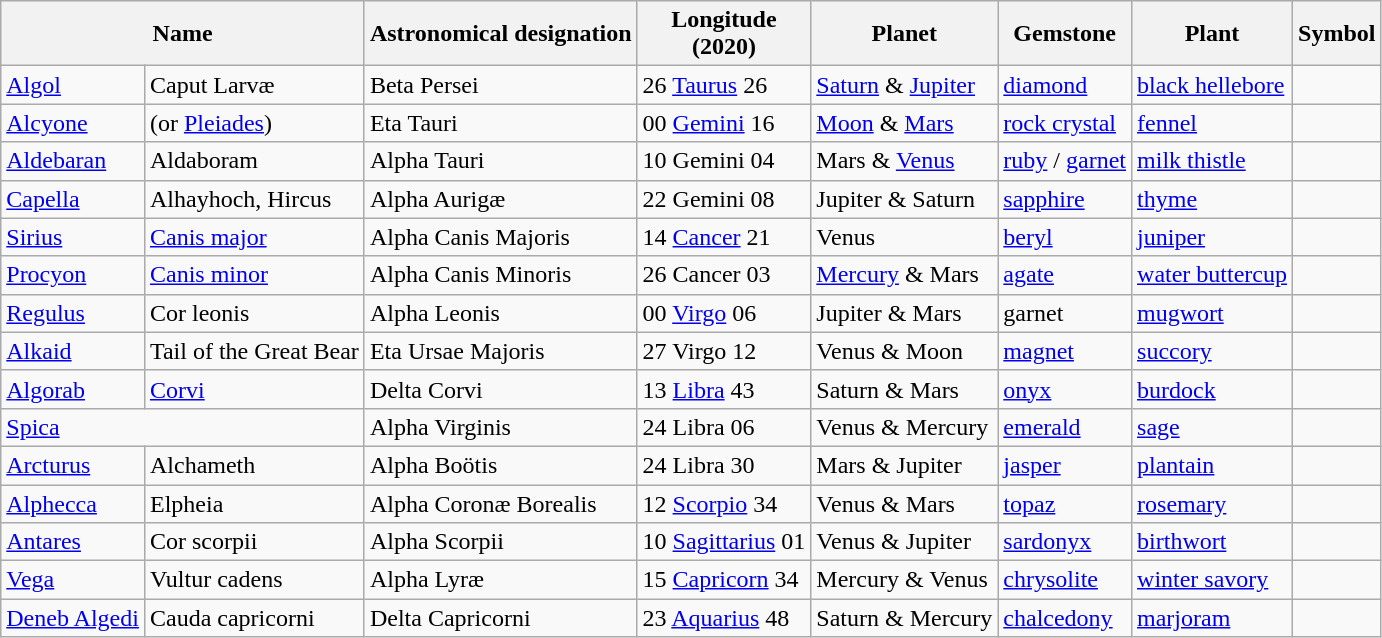<table class="wikitable">
<tr>
<th colspan="2">Name</th>
<th>Astronomical designation</th>
<th>Longitude<br>(2020)</th>
<th>Planet</th>
<th>Gemstone</th>
<th>Plant</th>
<th>Symbol</th>
</tr>
<tr>
<td><a href='#'>Algol</a></td>
<td>Caput Larvæ</td>
<td>Beta Persei</td>
<td>26 <a href='#'>Taurus</a> 26</td>
<td><a href='#'>Saturn</a> & <a href='#'>Jupiter</a></td>
<td><a href='#'>diamond</a></td>
<td><a href='#'>black hellebore</a></td>
<td></td>
</tr>
<tr>
<td><a href='#'>Alcyone</a></td>
<td>(or <a href='#'>Pleiades</a>)</td>
<td>Eta Tauri</td>
<td>00 <a href='#'>Gemini</a> 16</td>
<td><a href='#'>Moon</a> & <a href='#'>Mars</a></td>
<td><a href='#'>rock crystal</a></td>
<td><a href='#'>fennel</a></td>
<td></td>
</tr>
<tr>
<td><a href='#'>Aldebaran</a></td>
<td>Aldaboram</td>
<td>Alpha Tauri</td>
<td>10 Gemini 04</td>
<td>Mars & <a href='#'>Venus</a></td>
<td><a href='#'>ruby</a> / <a href='#'>garnet</a></td>
<td><a href='#'>milk thistle</a></td>
<td></td>
</tr>
<tr>
<td><a href='#'>Capella</a></td>
<td>Alhayhoch, Hircus</td>
<td>Alpha Aurigæ</td>
<td>22 Gemini 08</td>
<td>Jupiter & Saturn</td>
<td><a href='#'>sapphire</a></td>
<td><a href='#'>thyme</a></td>
<td></td>
</tr>
<tr>
<td><a href='#'>Sirius</a></td>
<td><a href='#'>Canis major</a></td>
<td>Alpha Canis Majoris</td>
<td>14 <a href='#'>Cancer</a> 21</td>
<td>Venus</td>
<td><a href='#'>beryl</a></td>
<td><a href='#'>juniper</a></td>
<td></td>
</tr>
<tr>
<td><a href='#'>Procyon</a></td>
<td><a href='#'>Canis minor</a></td>
<td>Alpha Canis Minoris</td>
<td>26 Cancer 03</td>
<td><a href='#'>Mercury</a> & Mars</td>
<td><a href='#'>agate</a></td>
<td><a href='#'>water buttercup</a></td>
<td></td>
</tr>
<tr>
<td><a href='#'>Regulus</a></td>
<td>Cor leonis</td>
<td>Alpha Leonis</td>
<td>00 <a href='#'>Virgo</a> 06</td>
<td>Jupiter & Mars</td>
<td>garnet</td>
<td><a href='#'>mugwort</a></td>
<td></td>
</tr>
<tr>
<td><a href='#'>Alkaid</a></td>
<td>Tail of the Great Bear</td>
<td>Eta Ursae Majoris</td>
<td>27 Virgo 12</td>
<td>Venus & Moon</td>
<td><a href='#'>magnet</a></td>
<td><a href='#'>succory</a></td>
<td></td>
</tr>
<tr>
<td><a href='#'>Algorab</a></td>
<td><a href='#'>Corvi</a></td>
<td>Delta Corvi</td>
<td>13 <a href='#'>Libra</a> 43</td>
<td>Saturn & Mars</td>
<td><a href='#'>onyx</a></td>
<td><a href='#'>burdock</a></td>
<td></td>
</tr>
<tr>
<td colspan="2"><a href='#'>Spica</a></td>
<td>Alpha Virginis</td>
<td>24 Libra 06</td>
<td>Venus & Mercury</td>
<td><a href='#'>emerald</a></td>
<td><a href='#'>sage</a></td>
<td></td>
</tr>
<tr>
<td><a href='#'>Arcturus</a></td>
<td>Alchameth</td>
<td>Alpha Boötis</td>
<td>24 Libra 30</td>
<td>Mars & Jupiter</td>
<td><a href='#'>jasper</a></td>
<td><a href='#'>plantain</a></td>
<td></td>
</tr>
<tr>
<td><a href='#'>Alphecca</a></td>
<td>Elpheia</td>
<td>Alpha Coronæ Borealis</td>
<td>12 <a href='#'>Scorpio</a> 34</td>
<td>Venus & Mars</td>
<td><a href='#'>topaz</a></td>
<td><a href='#'>rosemary</a></td>
<td></td>
</tr>
<tr>
<td><a href='#'>Antares</a></td>
<td>Cor scorpii</td>
<td>Alpha Scorpii</td>
<td>10 <a href='#'>Sagittarius</a> 01</td>
<td>Venus & Jupiter</td>
<td><a href='#'>sardonyx</a></td>
<td><a href='#'>birthwort</a></td>
<td></td>
</tr>
<tr>
<td><a href='#'>Vega</a></td>
<td>Vultur cadens</td>
<td>Alpha Lyræ</td>
<td>15 <a href='#'>Capricorn</a> 34</td>
<td>Mercury & Venus</td>
<td><a href='#'>chrysolite</a></td>
<td><a href='#'>winter savory</a></td>
<td></td>
</tr>
<tr>
<td><a href='#'>Deneb Algedi</a></td>
<td>Cauda capricorni</td>
<td>Delta Capricorni</td>
<td>23 <a href='#'>Aquarius</a> 48</td>
<td>Saturn & Mercury</td>
<td><a href='#'>chalcedony</a></td>
<td><a href='#'>marjoram</a></td>
<td></td>
</tr>
</table>
